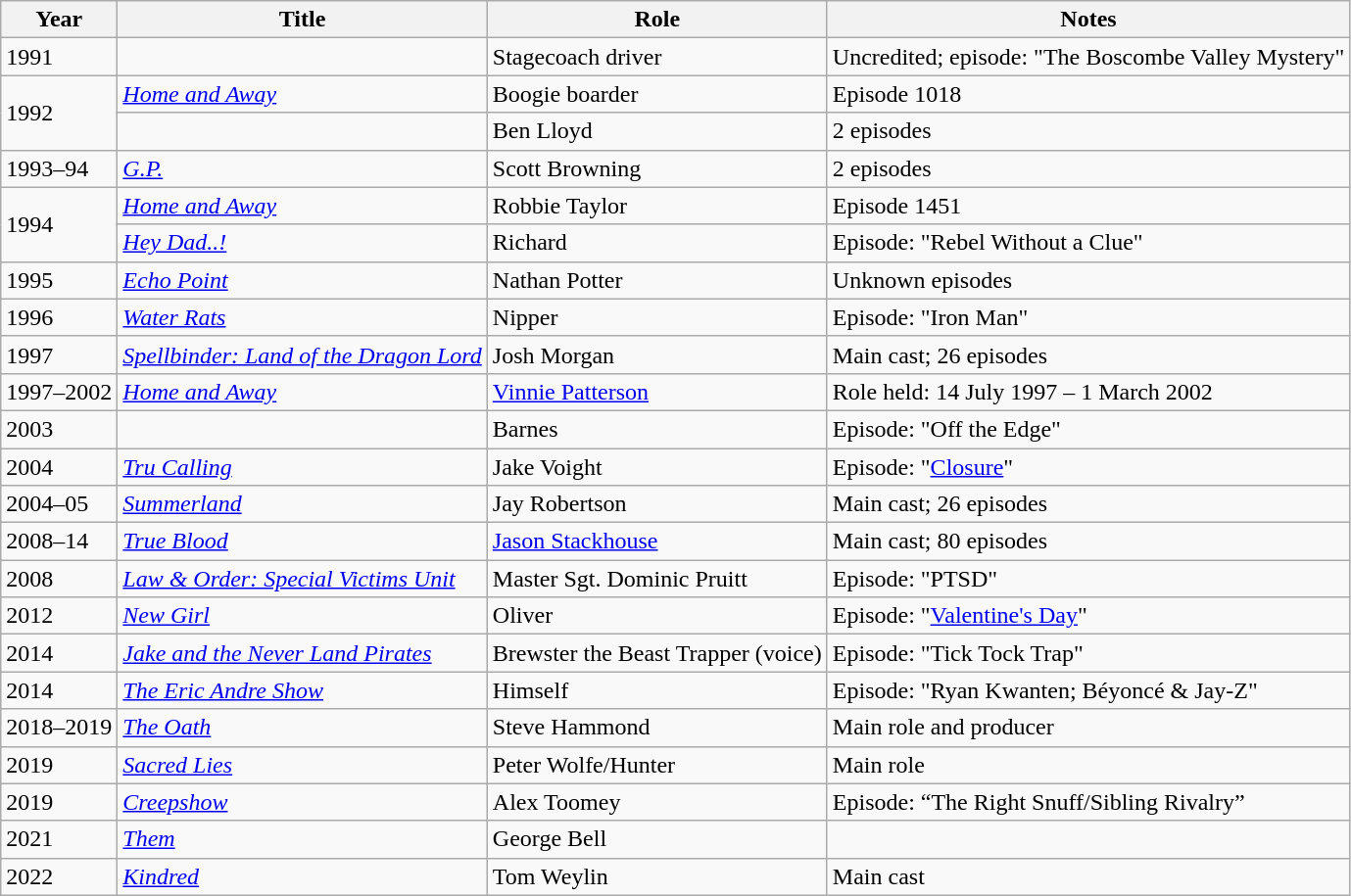<table class="wikitable sortable plainrowheaders">
<tr>
<th>Year</th>
<th>Title</th>
<th>Role</th>
<th class="unsortable">Notes</th>
</tr>
<tr>
<td>1991</td>
<td><em></em></td>
<td>Stagecoach driver</td>
<td>Uncredited; episode: "The Boscombe Valley Mystery"</td>
</tr>
<tr>
<td rowspan=2>1992</td>
<td><em><a href='#'>Home and Away</a></em></td>
<td>Boogie boarder</td>
<td>Episode 1018</td>
</tr>
<tr>
<td><em></em></td>
<td>Ben Lloyd</td>
<td>2 episodes</td>
</tr>
<tr>
<td>1993–94</td>
<td><em><a href='#'>G.P.</a></em></td>
<td>Scott Browning</td>
<td>2 episodes</td>
</tr>
<tr>
<td rowspan=2>1994</td>
<td><em><a href='#'>Home and Away</a></em></td>
<td>Robbie Taylor</td>
<td>Episode 1451</td>
</tr>
<tr>
<td><em><a href='#'>Hey Dad..!</a></em></td>
<td>Richard</td>
<td>Episode: "Rebel Without a Clue"</td>
</tr>
<tr>
<td>1995</td>
<td><em><a href='#'>Echo Point</a></em></td>
<td>Nathan Potter</td>
<td>Unknown episodes</td>
</tr>
<tr>
<td>1996</td>
<td><em><a href='#'>Water Rats</a></em></td>
<td>Nipper</td>
<td>Episode: "Iron Man"</td>
</tr>
<tr>
<td>1997</td>
<td><em><a href='#'>Spellbinder: Land of the Dragon Lord</a></em></td>
<td>Josh Morgan</td>
<td>Main cast; 26 episodes</td>
</tr>
<tr>
<td>1997–2002</td>
<td><em><a href='#'>Home and Away</a></em></td>
<td><a href='#'>Vinnie Patterson</a></td>
<td>Role held: 14 July 1997 – 1 March 2002</td>
</tr>
<tr>
<td>2003</td>
<td><em></em></td>
<td>Barnes</td>
<td>Episode: "Off the Edge"</td>
</tr>
<tr>
<td>2004</td>
<td><em><a href='#'>Tru Calling</a></em></td>
<td>Jake Voight</td>
<td>Episode: "<a href='#'>Closure</a>"</td>
</tr>
<tr>
<td>2004–05</td>
<td><em><a href='#'>Summerland</a></em></td>
<td>Jay Robertson</td>
<td>Main cast; 26 episodes</td>
</tr>
<tr>
<td>2008–14</td>
<td><em><a href='#'>True Blood</a></em></td>
<td><a href='#'>Jason Stackhouse</a></td>
<td>Main cast; 80 episodes</td>
</tr>
<tr>
<td>2008</td>
<td><em><a href='#'>Law & Order: Special Victims Unit</a></em></td>
<td>Master Sgt. Dominic Pruitt</td>
<td>Episode: "PTSD"</td>
</tr>
<tr>
<td>2012</td>
<td><em><a href='#'>New Girl</a></em></td>
<td>Oliver</td>
<td>Episode: "<a href='#'>Valentine's Day</a>"</td>
</tr>
<tr>
<td>2014</td>
<td><em><a href='#'>Jake and the Never Land Pirates</a></em></td>
<td>Brewster the Beast Trapper (voice)</td>
<td>Episode: "Tick Tock Trap"</td>
</tr>
<tr>
<td>2014</td>
<td><em><a href='#'>The Eric Andre Show</a></em></td>
<td>Himself</td>
<td>Episode: "Ryan Kwanten; Béyoncé & Jay-Z"</td>
</tr>
<tr>
<td>2018–2019</td>
<td><em><a href='#'>The Oath</a></em></td>
<td>Steve Hammond</td>
<td>Main role and producer</td>
</tr>
<tr>
<td>2019</td>
<td><em><a href='#'>Sacred Lies</a></em></td>
<td>Peter Wolfe/Hunter</td>
<td>Main role</td>
</tr>
<tr>
<td>2019</td>
<td><em><a href='#'>Creepshow</a></em></td>
<td>Alex Toomey</td>
<td>Episode: “The Right Snuff/Sibling Rivalry”</td>
</tr>
<tr>
<td>2021</td>
<td><em><a href='#'>Them</a></em></td>
<td>George Bell</td>
<td></td>
</tr>
<tr>
<td>2022</td>
<td><em><a href='#'>Kindred</a></em></td>
<td>Tom Weylin</td>
<td>Main cast</td>
</tr>
</table>
